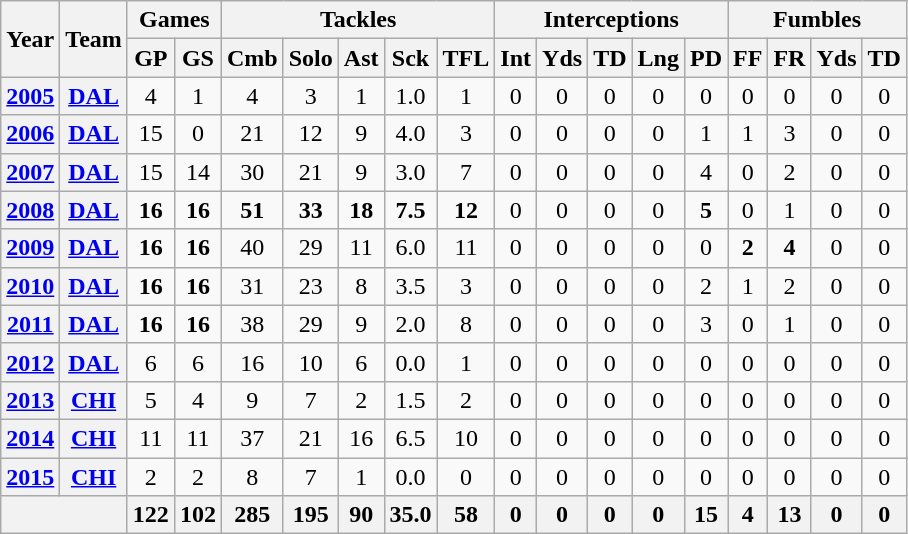<table class="wikitable" style="text-align:center">
<tr>
<th rowspan="2">Year</th>
<th rowspan="2">Team</th>
<th colspan="2">Games</th>
<th colspan="5">Tackles</th>
<th colspan="5">Interceptions</th>
<th colspan="4">Fumbles</th>
</tr>
<tr>
<th>GP</th>
<th>GS</th>
<th>Cmb</th>
<th>Solo</th>
<th>Ast</th>
<th>Sck</th>
<th>TFL</th>
<th>Int</th>
<th>Yds</th>
<th>TD</th>
<th>Lng</th>
<th>PD</th>
<th>FF</th>
<th>FR</th>
<th>Yds</th>
<th>TD</th>
</tr>
<tr>
<th><a href='#'>2005</a></th>
<th><a href='#'>DAL</a></th>
<td>4</td>
<td>1</td>
<td>4</td>
<td>3</td>
<td>1</td>
<td>1.0</td>
<td>1</td>
<td>0</td>
<td>0</td>
<td>0</td>
<td>0</td>
<td>0</td>
<td>0</td>
<td>0</td>
<td>0</td>
<td>0</td>
</tr>
<tr>
<th><a href='#'>2006</a></th>
<th><a href='#'>DAL</a></th>
<td>15</td>
<td>0</td>
<td>21</td>
<td>12</td>
<td>9</td>
<td>4.0</td>
<td>3</td>
<td>0</td>
<td>0</td>
<td>0</td>
<td>0</td>
<td>1</td>
<td>1</td>
<td>3</td>
<td>0</td>
<td>0</td>
</tr>
<tr>
<th><a href='#'>2007</a></th>
<th><a href='#'>DAL</a></th>
<td>15</td>
<td>14</td>
<td>30</td>
<td>21</td>
<td>9</td>
<td>3.0</td>
<td>7</td>
<td>0</td>
<td>0</td>
<td>0</td>
<td>0</td>
<td>4</td>
<td>0</td>
<td>2</td>
<td>0</td>
<td>0</td>
</tr>
<tr>
<th><a href='#'>2008</a></th>
<th><a href='#'>DAL</a></th>
<td><strong>16</strong></td>
<td><strong>16</strong></td>
<td><strong>51</strong></td>
<td><strong>33</strong></td>
<td><strong>18</strong></td>
<td><strong>7.5</strong></td>
<td><strong>12</strong></td>
<td>0</td>
<td>0</td>
<td>0</td>
<td>0</td>
<td><strong>5</strong></td>
<td>0</td>
<td>1</td>
<td>0</td>
<td>0</td>
</tr>
<tr>
<th><a href='#'>2009</a></th>
<th><a href='#'>DAL</a></th>
<td><strong>16</strong></td>
<td><strong>16</strong></td>
<td>40</td>
<td>29</td>
<td>11</td>
<td>6.0</td>
<td>11</td>
<td>0</td>
<td>0</td>
<td>0</td>
<td>0</td>
<td>0</td>
<td><strong>2</strong></td>
<td><strong>4</strong></td>
<td>0</td>
<td>0</td>
</tr>
<tr>
<th><a href='#'>2010</a></th>
<th><a href='#'>DAL</a></th>
<td><strong>16</strong></td>
<td><strong>16</strong></td>
<td>31</td>
<td>23</td>
<td>8</td>
<td>3.5</td>
<td>3</td>
<td>0</td>
<td>0</td>
<td>0</td>
<td>0</td>
<td>2</td>
<td>1</td>
<td>2</td>
<td>0</td>
<td>0</td>
</tr>
<tr>
<th><a href='#'>2011</a></th>
<th><a href='#'>DAL</a></th>
<td><strong>16</strong></td>
<td><strong>16</strong></td>
<td>38</td>
<td>29</td>
<td>9</td>
<td>2.0</td>
<td>8</td>
<td>0</td>
<td>0</td>
<td>0</td>
<td>0</td>
<td>3</td>
<td>0</td>
<td>1</td>
<td>0</td>
<td>0</td>
</tr>
<tr>
<th><a href='#'>2012</a></th>
<th><a href='#'>DAL</a></th>
<td>6</td>
<td>6</td>
<td>16</td>
<td>10</td>
<td>6</td>
<td>0.0</td>
<td>1</td>
<td>0</td>
<td>0</td>
<td>0</td>
<td>0</td>
<td>0</td>
<td>0</td>
<td>0</td>
<td>0</td>
<td>0</td>
</tr>
<tr>
<th><a href='#'>2013</a></th>
<th><a href='#'>CHI</a></th>
<td>5</td>
<td>4</td>
<td>9</td>
<td>7</td>
<td>2</td>
<td>1.5</td>
<td>2</td>
<td>0</td>
<td>0</td>
<td>0</td>
<td>0</td>
<td>0</td>
<td>0</td>
<td>0</td>
<td>0</td>
<td>0</td>
</tr>
<tr>
<th><a href='#'>2014</a></th>
<th><a href='#'>CHI</a></th>
<td>11</td>
<td>11</td>
<td>37</td>
<td>21</td>
<td>16</td>
<td>6.5</td>
<td>10</td>
<td>0</td>
<td>0</td>
<td>0</td>
<td>0</td>
<td>0</td>
<td>0</td>
<td>0</td>
<td>0</td>
<td>0</td>
</tr>
<tr>
<th><a href='#'>2015</a></th>
<th><a href='#'>CHI</a></th>
<td>2</td>
<td>2</td>
<td>8</td>
<td>7</td>
<td>1</td>
<td>0.0</td>
<td>0</td>
<td>0</td>
<td>0</td>
<td>0</td>
<td>0</td>
<td>0</td>
<td>0</td>
<td>0</td>
<td>0</td>
<td>0</td>
</tr>
<tr>
<th colspan="2"></th>
<th>122</th>
<th>102</th>
<th>285</th>
<th>195</th>
<th>90</th>
<th>35.0</th>
<th>58</th>
<th>0</th>
<th>0</th>
<th>0</th>
<th>0</th>
<th>15</th>
<th>4</th>
<th>13</th>
<th>0</th>
<th>0</th>
</tr>
</table>
